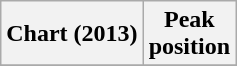<table class="wikitable plainrowheaders" style="text-align:center;">
<tr>
<th scope="col">Chart (2013)</th>
<th scope="col">Peak<br>position</th>
</tr>
<tr>
</tr>
</table>
